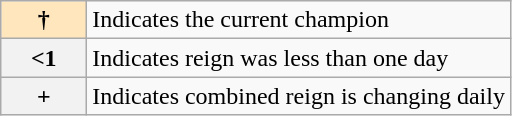<table class="wikitable">
<tr>
<th style="background-color:#ffe6bd" width=50px>†</th>
<td>Indicates the current champion</td>
</tr>
<tr>
<th><1</th>
<td>Indicates reign was less than one day</td>
</tr>
<tr>
<th>+</th>
<td>Indicates combined reign is changing daily</td>
</tr>
</table>
